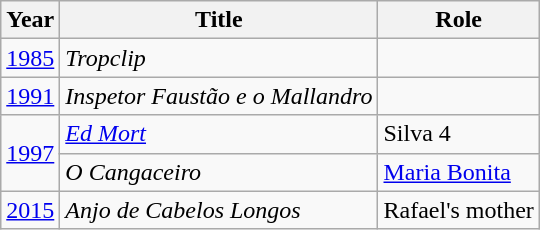<table class="wikitable">
<tr>
<th>Year</th>
<th>Title</th>
<th>Role</th>
</tr>
<tr>
<td><a href='#'>1985</a></td>
<td><em>Tropclip</em></td>
<td></td>
</tr>
<tr>
<td><a href='#'>1991</a></td>
<td><em>Inspetor Faustão e o Mallandro</em></td>
<td></td>
</tr>
<tr>
<td rowspan="2"><a href='#'>1997</a></td>
<td><em><a href='#'>Ed Mort</a></em></td>
<td>Silva 4</td>
</tr>
<tr>
<td><em>O Cangaceiro</em></td>
<td><a href='#'>Maria Bonita</a></td>
</tr>
<tr>
<td><a href='#'>2015</a></td>
<td><em>Anjo de Cabelos Longos</em></td>
<td>Rafael's mother</td>
</tr>
</table>
